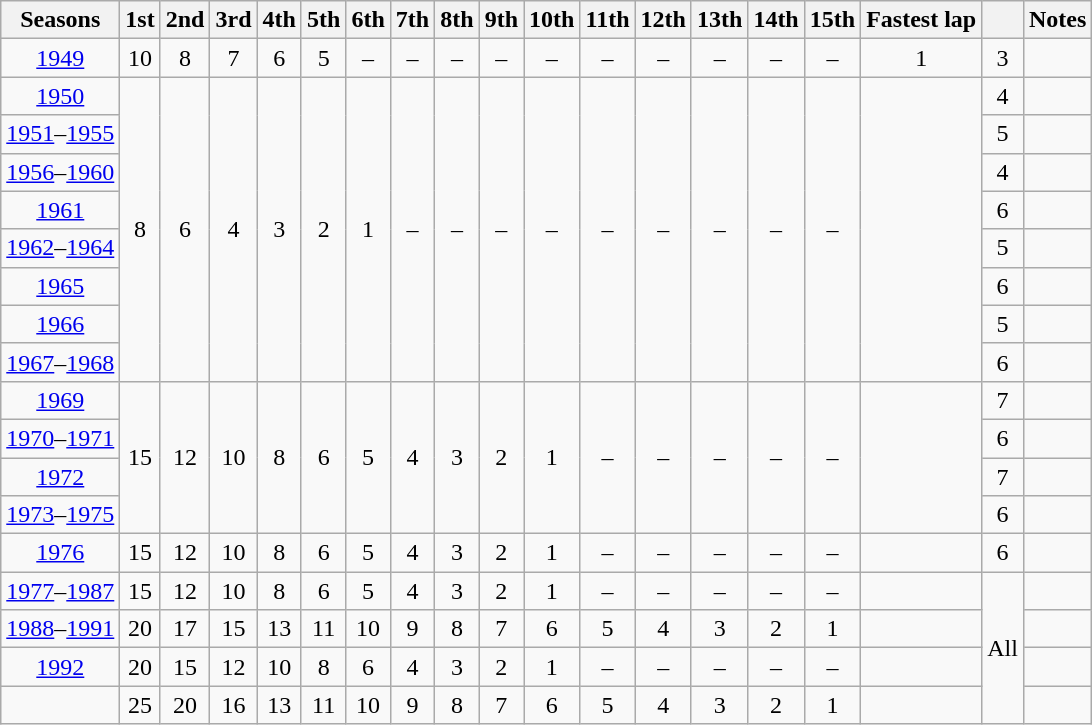<table class="wikitable" style="text-align:center">
<tr>
<th>Seasons</th>
<th>1st</th>
<th>2nd</th>
<th>3rd</th>
<th>4th</th>
<th>5th</th>
<th>6th</th>
<th>7th</th>
<th>8th</th>
<th>9th</th>
<th>10th</th>
<th>11th</th>
<th>12th</th>
<th>13th</th>
<th>14th</th>
<th>15th</th>
<th>Fastest lap</th>
<th></th>
<th>Notes</th>
</tr>
<tr>
<td><a href='#'>1949</a></td>
<td>10</td>
<td>8</td>
<td>7</td>
<td>6</td>
<td>5</td>
<td>–</td>
<td>–</td>
<td>–</td>
<td>–</td>
<td>–</td>
<td>–</td>
<td>–</td>
<td>–</td>
<td>–</td>
<td>–</td>
<td>1</td>
<td>3</td>
<td></td>
</tr>
<tr>
<td><a href='#'>1950</a></td>
<td rowspan="8">8</td>
<td rowspan="8">6</td>
<td rowspan="8">4</td>
<td rowspan="8">3</td>
<td rowspan="8">2</td>
<td rowspan="8">1</td>
<td rowspan="8">–</td>
<td rowspan="8">–</td>
<td rowspan="8">–</td>
<td rowspan="8">–</td>
<td rowspan="8">–</td>
<td rowspan="8">–</td>
<td rowspan="8">–</td>
<td rowspan="8">–</td>
<td rowspan="8">–</td>
<td rowspan="8"></td>
<td>4</td>
<td></td>
</tr>
<tr>
<td><a href='#'>1951</a>–<a href='#'>1955</a></td>
<td>5</td>
<td></td>
</tr>
<tr>
<td><a href='#'>1956</a>–<a href='#'>1960</a></td>
<td>4</td>
<td></td>
</tr>
<tr>
<td><a href='#'>1961</a></td>
<td>6</td>
<td></td>
</tr>
<tr>
<td><a href='#'>1962</a>–<a href='#'>1964</a></td>
<td>5</td>
<td></td>
</tr>
<tr>
<td><a href='#'>1965</a></td>
<td>6</td>
<td></td>
</tr>
<tr>
<td><a href='#'>1966</a></td>
<td>5</td>
<td></td>
</tr>
<tr>
<td><a href='#'>1967</a>–<a href='#'>1968</a></td>
<td>6</td>
<td></td>
</tr>
<tr>
<td><a href='#'>1969</a></td>
<td rowspan="4">15</td>
<td rowspan="4">12</td>
<td rowspan="4">10</td>
<td rowspan="4">8</td>
<td rowspan="4">6</td>
<td rowspan="4">5</td>
<td rowspan="4">4</td>
<td rowspan="4">3</td>
<td rowspan="4">2</td>
<td rowspan="4">1</td>
<td rowspan="4">–</td>
<td rowspan="4">–</td>
<td rowspan="4">–</td>
<td rowspan="4">–</td>
<td rowspan="4">–</td>
<td rowspan="4"></td>
<td>7</td>
<td></td>
</tr>
<tr>
<td><a href='#'>1970</a>–<a href='#'>1971</a></td>
<td>6</td>
<td></td>
</tr>
<tr>
<td><a href='#'>1972</a></td>
<td>7</td>
<td></td>
</tr>
<tr>
<td><a href='#'>1973</a>–<a href='#'>1975</a></td>
<td>6</td>
<td></td>
</tr>
<tr>
<td><a href='#'>1976</a></td>
<td>15</td>
<td>12</td>
<td>10</td>
<td>8</td>
<td>6</td>
<td>5</td>
<td>4</td>
<td>3</td>
<td>2</td>
<td>1</td>
<td>–</td>
<td>–</td>
<td>–</td>
<td>–</td>
<td>–</td>
<td></td>
<td>6<br></td>
<td></td>
</tr>
<tr>
<td><a href='#'>1977</a>–<a href='#'>1987</a></td>
<td>15</td>
<td>12</td>
<td>10</td>
<td>8</td>
<td>6</td>
<td>5</td>
<td>4</td>
<td>3</td>
<td>2</td>
<td>1</td>
<td>–</td>
<td>–</td>
<td>–</td>
<td>–</td>
<td>–</td>
<td></td>
<td rowspan="4">All</td>
<td></td>
</tr>
<tr>
<td><a href='#'>1988</a>–<a href='#'>1991</a></td>
<td>20</td>
<td>17</td>
<td>15</td>
<td>13</td>
<td>11</td>
<td>10</td>
<td>9</td>
<td>8</td>
<td>7</td>
<td>6</td>
<td>5</td>
<td>4</td>
<td>3</td>
<td>2</td>
<td>1</td>
<td></td>
<td></td>
</tr>
<tr>
<td><a href='#'>1992</a></td>
<td>20</td>
<td>15</td>
<td>12</td>
<td>10</td>
<td>8</td>
<td>6</td>
<td>4</td>
<td>3</td>
<td>2</td>
<td>1</td>
<td>–</td>
<td>–</td>
<td>–</td>
<td>–</td>
<td>–</td>
<td></td>
<td></td>
</tr>
<tr>
<td></td>
<td>25</td>
<td>20</td>
<td>16</td>
<td>13</td>
<td>11</td>
<td>10</td>
<td>9</td>
<td>8</td>
<td>7</td>
<td>6</td>
<td>5</td>
<td>4</td>
<td>3</td>
<td>2</td>
<td>1</td>
<td></td>
<td></td>
</tr>
</table>
